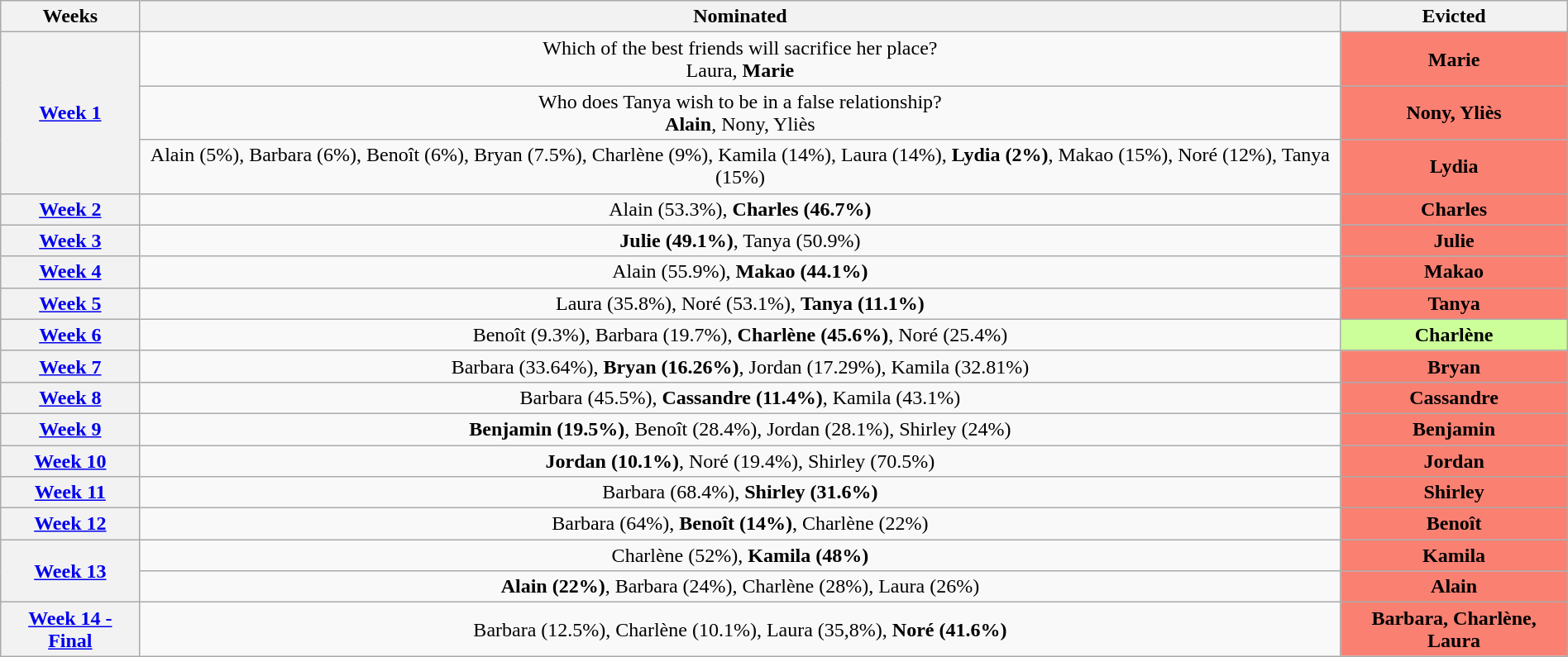<table class="wikitable" style="font-size:100%; text-align:center; margin-left: auto; margin-right: auto">
<tr>
<th>Weeks</th>
<th>Nominated</th>
<th>Evicted</th>
</tr>
<tr>
<th rowspan="3"><a href='#'>Week 1</a></th>
<td>Which of the best friends will sacrifice her place?<br>Laura, <strong>Marie</strong></td>
<td style="background:#fa8072"><strong>Marie</strong></td>
</tr>
<tr>
<td>Who does Tanya wish to be in a false relationship?<br><strong>Alain</strong>, Nony, Yliès</td>
<td style="background:#fa8072"><strong>Nony, Yliès</strong></td>
</tr>
<tr>
<td>Alain (5%), Barbara (6%), Benoît (6%), Bryan (7.5%), Charlène (9%), Kamila (14%), Laura (14%), <strong>Lydia (2%)</strong>, Makao (15%), Noré (12%), Tanya (15%)</td>
<td style="background:#fa8072"><strong>Lydia</strong></td>
</tr>
<tr>
<th><a href='#'>Week 2</a></th>
<td>Alain (53.3%), <strong>Charles (46.7%)</strong></td>
<td style="background:#fa8072"><strong>Charles</strong></td>
</tr>
<tr>
<th><a href='#'>Week 3</a></th>
<td><strong>Julie (49.1%)</strong>, Tanya (50.9%)</td>
<td style="background:#fa8072"><strong>Julie</strong></td>
</tr>
<tr>
<th><a href='#'>Week 4</a></th>
<td>Alain (55.9%), <strong>Makao (44.1%)</strong></td>
<td style="background:#fa8072"><strong>Makao</strong></td>
</tr>
<tr>
<th><a href='#'>Week 5</a></th>
<td>Laura (35.8%), Noré (53.1%), <strong>Tanya (11.1%)</strong></td>
<td style="background:#fa8072"><strong>Tanya</strong></td>
</tr>
<tr>
<th><a href='#'>Week 6</a></th>
<td>Benoît (9.3%), Barbara (19.7%), <strong>Charlène (45.6%)</strong>, Noré (25.4%)</td>
<td style="background:#CCFF99"><strong>Charlène</strong></td>
</tr>
<tr>
<th><a href='#'>Week 7</a></th>
<td>Barbara (33.64%), <strong>Bryan (16.26%)</strong>, Jordan (17.29%), Kamila (32.81%)</td>
<td style="background:#fa8072"><strong>Bryan</strong></td>
</tr>
<tr>
<th><a href='#'>Week 8</a></th>
<td>Barbara (45.5%), <strong>Cassandre (11.4%)</strong>, Kamila (43.1%)</td>
<td style="background:#fa8072"><strong>Cassandre</strong></td>
</tr>
<tr>
<th><a href='#'>Week 9</a></th>
<td><strong>Benjamin (19.5%)</strong>, Benoît (28.4%), Jordan (28.1%), Shirley (24%)</td>
<td style="background:#fa8072"><strong>Benjamin</strong></td>
</tr>
<tr>
<th><a href='#'>Week 10</a></th>
<td><strong>Jordan (10.1%)</strong>, Noré (19.4%), Shirley (70.5%)</td>
<td style="background:#fa8072"><strong>Jordan</strong></td>
</tr>
<tr>
<th><a href='#'>Week 11</a></th>
<td>Barbara (68.4%), <strong>Shirley (31.6%)</strong></td>
<td style="background:#fa8072"><strong>Shirley</strong></td>
</tr>
<tr>
<th><a href='#'>Week 12</a></th>
<td>Barbara (64%), <strong>Benoît (14%)</strong>, Charlène (22%)</td>
<td style="background:#fa8072"><strong>Benoît</strong></td>
</tr>
<tr>
<th scope="col" rowspan="2"><a href='#'>Week 13</a></th>
<td>Charlène (52%), <strong>Kamila (48%)</strong></td>
<td style="background:#fa8072"><strong>Kamila</strong></td>
</tr>
<tr>
<td><strong>Alain (22%)</strong>, Barbara (24%), Charlène (28%), Laura (26%)</td>
<td style="background:#fa8072"><strong>Alain</strong></td>
</tr>
<tr>
<th scope="col" rowspan="4"><a href='#'>Week 14 - Final</a></th>
<td scope="col" rowspan="4">Barbara (12.5%), Charlène (10.1%), Laura (35,8%), <strong>Noré (41.6%)</strong></td>
<td style="background:#fa8072"><strong>Barbara, Charlène, Laura </strong></td>
</tr>
</table>
